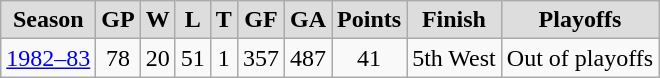<table class="wikitable">
<tr align="center"  bgcolor="#dddddd">
<td><strong>Season</strong></td>
<td><strong>GP </strong></td>
<td><strong> W </strong></td>
<td><strong> L </strong></td>
<td><strong> T </strong></td>
<td><strong>GF </strong></td>
<td><strong>GA </strong></td>
<td><strong>Points</strong></td>
<td><strong>Finish</strong></td>
<td><strong>Playoffs</strong></td>
</tr>
<tr align="center">
<td><a href='#'>1982–83</a></td>
<td>78</td>
<td>20</td>
<td>51</td>
<td>1</td>
<td>357</td>
<td>487</td>
<td>41</td>
<td>5th West</td>
<td>Out of playoffs</td>
</tr>
</table>
